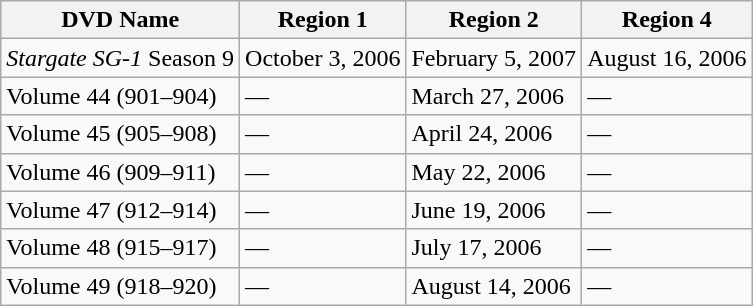<table class="wikitable">
<tr>
<th>DVD Name</th>
<th>Region 1</th>
<th>Region 2</th>
<th>Region 4</th>
</tr>
<tr>
<td><em>Stargate SG-1</em> Season 9</td>
<td>October 3, 2006</td>
<td>February 5, 2007</td>
<td>August 16, 2006</td>
</tr>
<tr>
<td>Volume 44 (901–904)</td>
<td>—</td>
<td>March 27, 2006</td>
<td>—</td>
</tr>
<tr>
<td>Volume 45 (905–908)</td>
<td>—</td>
<td>April 24, 2006</td>
<td>—</td>
</tr>
<tr>
<td>Volume 46 (909–911)</td>
<td>—</td>
<td>May 22, 2006</td>
<td>—</td>
</tr>
<tr>
<td>Volume 47 (912–914)</td>
<td>—</td>
<td>June 19, 2006</td>
<td>—</td>
</tr>
<tr>
<td>Volume 48 (915–917)</td>
<td>—</td>
<td>July 17, 2006</td>
<td>—</td>
</tr>
<tr>
<td>Volume 49 (918–920)</td>
<td>—</td>
<td>August 14, 2006</td>
<td>—</td>
</tr>
</table>
